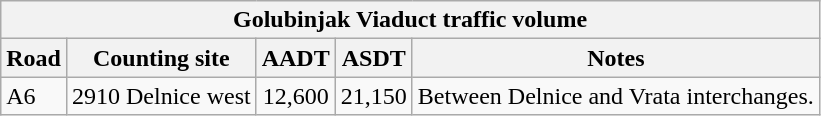<table class="wikitable">
<tr>
<td colspan=5 style="background:#f2f2f2;" align=center style=margin-top:15><strong>Golubinjak Viaduct traffic volume</strong></td>
</tr>
<tr>
<td align=center style="background:#f2f2f2;"><strong>Road</strong></td>
<td align=center style="background:#f2f2f2;"><strong>Counting site</strong></td>
<td align=center style="background:#f2f2f2;"><strong>AADT</strong></td>
<td align=center style="background:#f2f2f2;"><strong>ASDT</strong></td>
<td align=center style="background:#f2f2f2;"><strong>Notes</strong></td>
</tr>
<tr>
<td> A6</td>
<td>2910 Delnice west</td>
<td align=center>12,600</td>
<td align=center>21,150</td>
<td>Between Delnice and Vrata interchanges.</td>
</tr>
</table>
